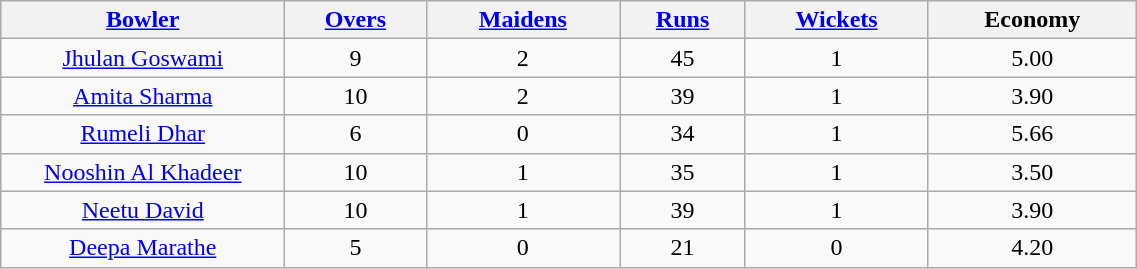<table border="1" cellpadding="1" cellspacing="0" style="border: gray solid 1px; border-collapse: collapse; text-align: center; width: 60%;" class=wikitable>
<tr>
<th width="25%"><a href='#'>Bowler</a></th>
<th><a href='#'>Overs</a></th>
<th><a href='#'>Maidens</a></th>
<th><a href='#'>Runs</a></th>
<th><a href='#'>Wickets</a></th>
<th>Economy</th>
</tr>
<tr>
<td><a href='#'>Jhulan Goswami</a></td>
<td>9</td>
<td>2</td>
<td>45</td>
<td>1</td>
<td>5.00</td>
</tr>
<tr>
<td><a href='#'>Amita Sharma</a></td>
<td>10</td>
<td>2</td>
<td>39</td>
<td>1</td>
<td>3.90</td>
</tr>
<tr>
<td><a href='#'>Rumeli Dhar</a></td>
<td>6</td>
<td>0</td>
<td>34</td>
<td>1</td>
<td>5.66</td>
</tr>
<tr>
<td><a href='#'>Nooshin Al Khadeer</a></td>
<td>10</td>
<td>1</td>
<td>35</td>
<td>1</td>
<td>3.50</td>
</tr>
<tr>
<td><a href='#'>Neetu David</a></td>
<td>10</td>
<td>1</td>
<td>39</td>
<td>1</td>
<td>3.90</td>
</tr>
<tr>
<td><a href='#'>Deepa Marathe</a></td>
<td>5</td>
<td>0</td>
<td>21</td>
<td>0</td>
<td>4.20</td>
</tr>
</table>
